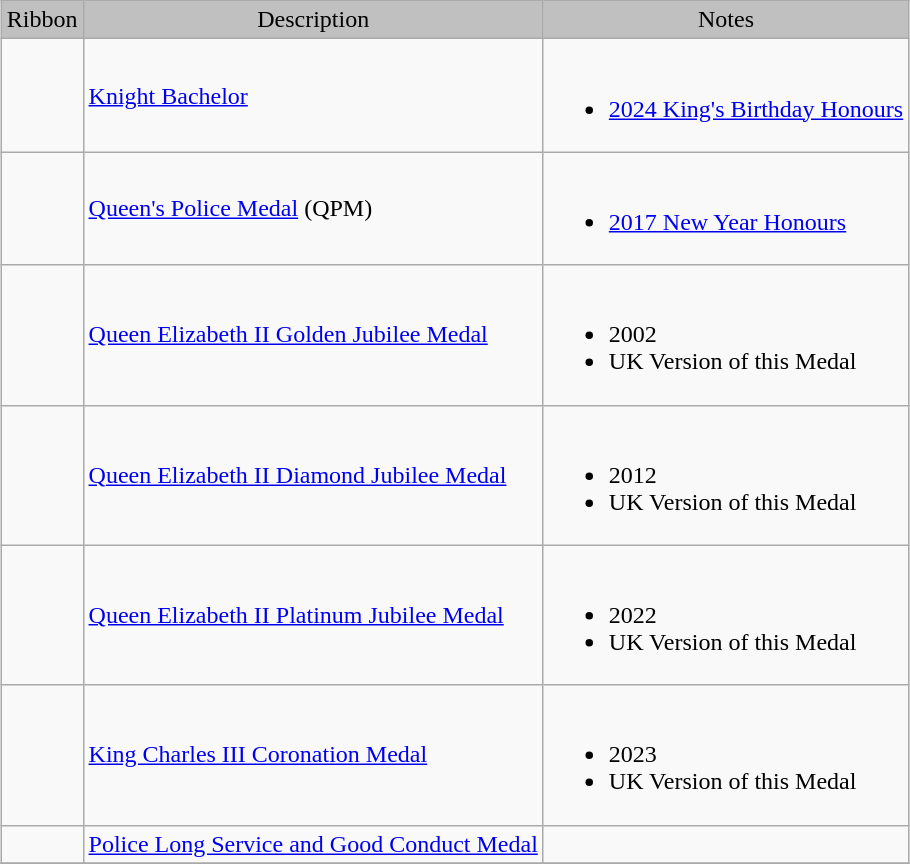<table class="wikitable" style="margin:1em auto;">
<tr style="background:silver;" align="center">
<td>Ribbon</td>
<td>Description</td>
<td>Notes</td>
</tr>
<tr>
<td></td>
<td><a href='#'>Knight Bachelor</a></td>
<td><br><ul><li><a href='#'>2024 King's Birthday Honours</a></li></ul></td>
</tr>
<tr>
<td></td>
<td><a href='#'>Queen's Police Medal</a> (QPM)</td>
<td><br><ul><li><a href='#'>2017 New Year Honours</a></li></ul></td>
</tr>
<tr>
<td></td>
<td><a href='#'>Queen Elizabeth II Golden Jubilee Medal</a></td>
<td><br><ul><li>2002</li><li>UK Version of this Medal</li></ul></td>
</tr>
<tr>
<td></td>
<td><a href='#'>Queen Elizabeth II Diamond Jubilee Medal</a></td>
<td><br><ul><li>2012</li><li>UK Version of this Medal</li></ul></td>
</tr>
<tr>
<td></td>
<td><a href='#'>Queen Elizabeth II Platinum Jubilee Medal</a></td>
<td><br><ul><li>2022</li><li>UK Version of this Medal</li></ul></td>
</tr>
<tr>
<td></td>
<td><a href='#'>King Charles III Coronation Medal</a></td>
<td><br><ul><li>2023</li><li>UK Version of this Medal</li></ul></td>
</tr>
<tr>
<td></td>
<td><a href='#'>Police Long Service and Good Conduct Medal</a></td>
<td></td>
</tr>
<tr>
</tr>
</table>
